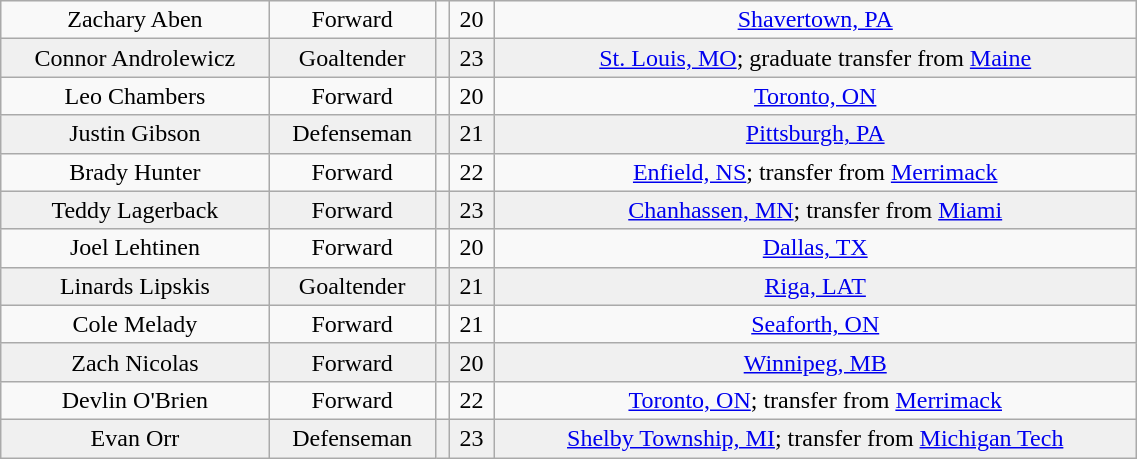<table class="wikitable" width="60%">
<tr align="center" bgcolor="">
<td>Zachary Aben</td>
<td>Forward</td>
<td></td>
<td>20</td>
<td><a href='#'>Shavertown, PA</a></td>
</tr>
<tr align="center" bgcolor="f0f0f0">
<td>Connor Androlewicz</td>
<td>Goaltender</td>
<td></td>
<td>23</td>
<td><a href='#'>St. Louis, MO</a>; graduate transfer from <a href='#'>Maine</a></td>
</tr>
<tr align="center" bgcolor="">
<td>Leo Chambers</td>
<td>Forward</td>
<td></td>
<td>20</td>
<td><a href='#'>Toronto, ON</a></td>
</tr>
<tr align="center" bgcolor="f0f0f0">
<td>Justin Gibson</td>
<td>Defenseman</td>
<td></td>
<td>21</td>
<td><a href='#'>Pittsburgh, PA</a></td>
</tr>
<tr align="center" bgcolor="">
<td>Brady Hunter</td>
<td>Forward</td>
<td></td>
<td>22</td>
<td><a href='#'>Enfield, NS</a>; transfer from <a href='#'>Merrimack</a></td>
</tr>
<tr align="center" bgcolor="f0f0f0">
<td>Teddy Lagerback</td>
<td>Forward</td>
<td></td>
<td>23</td>
<td><a href='#'>Chanhassen, MN</a>; transfer from <a href='#'>Miami</a></td>
</tr>
<tr align="center" bgcolor="">
<td>Joel Lehtinen</td>
<td>Forward</td>
<td></td>
<td>20</td>
<td><a href='#'>Dallas, TX</a></td>
</tr>
<tr align="center" bgcolor="f0f0f0">
<td>Linards Lipskis</td>
<td>Goaltender</td>
<td></td>
<td>21</td>
<td><a href='#'>Riga, LAT</a></td>
</tr>
<tr align="center" bgcolor="">
<td>Cole Melady</td>
<td>Forward</td>
<td></td>
<td>21</td>
<td><a href='#'>Seaforth, ON</a></td>
</tr>
<tr align="center" bgcolor="f0f0f0">
<td>Zach Nicolas</td>
<td>Forward</td>
<td></td>
<td>20</td>
<td><a href='#'>Winnipeg, MB</a></td>
</tr>
<tr align="center" bgcolor="">
<td>Devlin O'Brien</td>
<td>Forward</td>
<td></td>
<td>22</td>
<td><a href='#'>Toronto, ON</a>; transfer from <a href='#'>Merrimack</a></td>
</tr>
<tr align="center" bgcolor="f0f0f0">
<td>Evan Orr</td>
<td>Defenseman</td>
<td></td>
<td>23</td>
<td><a href='#'>Shelby Township, MI</a>; transfer from <a href='#'>Michigan Tech</a></td>
</tr>
</table>
